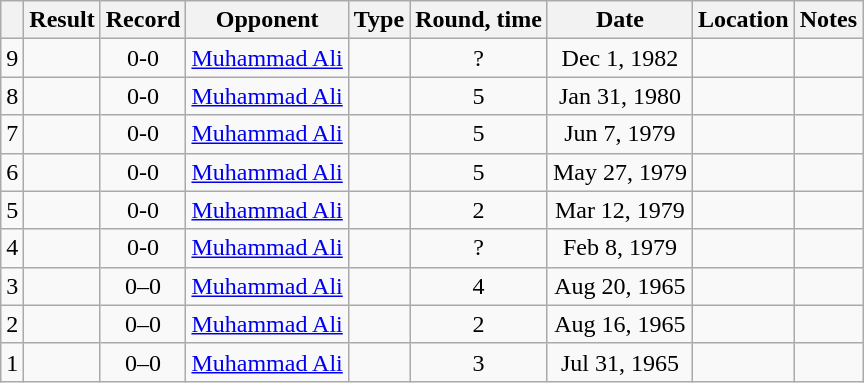<table class="wikitable" style="text-align:center">
<tr>
<th></th>
<th>Result</th>
<th>Record</th>
<th>Opponent</th>
<th>Type</th>
<th>Round, time</th>
<th>Date</th>
<th>Location</th>
<th>Notes</th>
</tr>
<tr>
<td>9</td>
<td></td>
<td>0-0 </td>
<td style="text-align:left;"> <a href='#'>Muhammad Ali</a></td>
<td></td>
<td>?</td>
<td>Dec 1, 1982</td>
<td style="text-align:left;"> </td>
<td style="text-align:left;"></td>
</tr>
<tr>
<td>8</td>
<td></td>
<td>0-0 </td>
<td style="text-align:left;"> <a href='#'>Muhammad Ali</a></td>
<td></td>
<td>5</td>
<td>Jan 31, 1980</td>
<td style="text-align:left;"> </td>
<td style="text-align:left;"></td>
</tr>
<tr>
<td>7</td>
<td></td>
<td>0-0 </td>
<td style="text-align:left;"> <a href='#'>Muhammad Ali</a></td>
<td></td>
<td>5</td>
<td>Jun 7, 1979</td>
<td style="text-align:left;"> </td>
<td style="text-align:left;"></td>
</tr>
<tr>
<td>6</td>
<td></td>
<td>0-0 </td>
<td style="text-align:left;"> <a href='#'>Muhammad Ali</a></td>
<td></td>
<td>5</td>
<td>May 27, 1979</td>
<td style="text-align:left;"> </td>
<td style="text-align:left;"></td>
</tr>
<tr>
<td>5</td>
<td></td>
<td>0-0 </td>
<td style="text-align:left;"> <a href='#'>Muhammad Ali</a></td>
<td></td>
<td>2</td>
<td>Mar 12, 1979</td>
<td style="text-align:left;"> </td>
<td style="text-align:left;"></td>
</tr>
<tr>
<td>4</td>
<td></td>
<td>0-0 </td>
<td style="text-align:left;"> <a href='#'>Muhammad Ali</a></td>
<td></td>
<td>?</td>
<td>Feb 8, 1979</td>
<td style="text-align:left;"> </td>
<td style="text-align:left;"></td>
</tr>
<tr>
<td>3</td>
<td></td>
<td>0–0 </td>
<td style="text-align:left;"> <a href='#'>Muhammad Ali</a></td>
<td></td>
<td>4</td>
<td>Aug 20, 1965</td>
<td style="text-align:left;"> </td>
<td style="text-align:left;"></td>
</tr>
<tr>
<td>2</td>
<td></td>
<td>0–0 </td>
<td style="text-align:left;"> <a href='#'>Muhammad Ali</a></td>
<td></td>
<td>2</td>
<td>Aug 16, 1965</td>
<td style="text-align:left;"> </td>
<td style="text-align:left;"></td>
</tr>
<tr>
<td>1</td>
<td></td>
<td>0–0 </td>
<td style="text-align:left;"> <a href='#'>Muhammad Ali</a></td>
<td></td>
<td>3</td>
<td>Jul 31, 1965</td>
<td style="text-align:left;"> </td>
<td style="text-align:left;"></td>
</tr>
</table>
